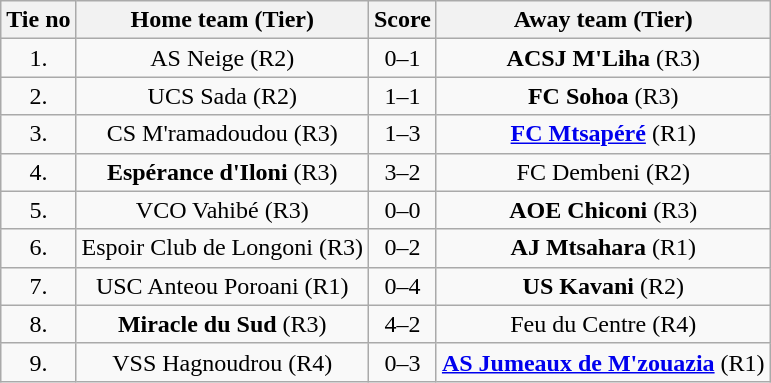<table class="wikitable" style="text-align: center">
<tr>
<th>Tie no</th>
<th>Home team (Tier)</th>
<th>Score</th>
<th>Away team (Tier)</th>
</tr>
<tr>
<td>1.</td>
<td> AS Neige (R2)</td>
<td>0–1</td>
<td><strong>ACSJ M'Liha</strong> (R3) </td>
</tr>
<tr>
<td>2.</td>
<td> UCS Sada (R2)</td>
<td>1–1 </td>
<td><strong>FC Sohoa</strong> (R3) </td>
</tr>
<tr>
<td>3.</td>
<td> CS M'ramadoudou (R3)</td>
<td>1–3</td>
<td><strong><a href='#'>FC Mtsapéré</a></strong> (R1) </td>
</tr>
<tr>
<td>4.</td>
<td> <strong>Espérance d'Iloni</strong> (R3)</td>
<td>3–2</td>
<td>FC Dembeni (R2) </td>
</tr>
<tr>
<td>5.</td>
<td> VCO Vahibé (R3)</td>
<td>0–0 </td>
<td><strong>AOE Chiconi</strong> (R3) </td>
</tr>
<tr>
<td>6.</td>
<td> Espoir Club de Longoni (R3)</td>
<td>0–2</td>
<td><strong>AJ Mtsahara</strong> (R1) </td>
</tr>
<tr>
<td>7.</td>
<td> USC Anteou Poroani (R1)</td>
<td>0–4</td>
<td><strong>US Kavani</strong> (R2) </td>
</tr>
<tr>
<td>8.</td>
<td> <strong>Miracle du Sud</strong> (R3)</td>
<td>4–2</td>
<td>Feu du Centre (R4) </td>
</tr>
<tr>
<td>9.</td>
<td> VSS Hagnoudrou (R4)</td>
<td>0–3</td>
<td><strong><a href='#'>AS Jumeaux de M'zouazia</a></strong> (R1) </td>
</tr>
</table>
